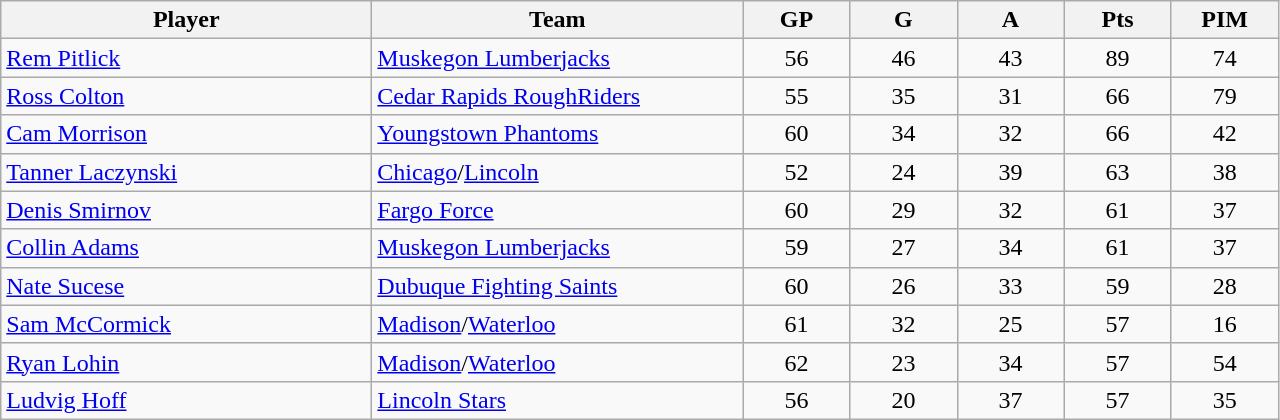<table class="wikitable sortable" style="text-align: center">
<tr>
<td class="unsortable" align=center bgcolor=#F2F2F2 style="width: 15em"><strong>Player</strong></td>
<th style="width: 15em">Team</th>
<th style="width: 4em">GP</th>
<th style="width: 4em">G</th>
<th style="width: 4em">A</th>
<th style="width: 4em">Pts</th>
<th style="width: 4em">PIM</th>
</tr>
<tr>
<td align=left><a href='#'>Rem Pitlick</a></td>
<td align=left><a href='#'>Muskegon Lumberjacks</a></td>
<td>56</td>
<td>46</td>
<td>43</td>
<td>89</td>
<td>74</td>
</tr>
<tr>
<td align=left><a href='#'>Ross Colton</a></td>
<td align=left><a href='#'>Cedar Rapids RoughRiders</a></td>
<td>55</td>
<td>35</td>
<td>31</td>
<td>66</td>
<td>79</td>
</tr>
<tr>
<td align=left><a href='#'>Cam Morrison</a></td>
<td align=left><a href='#'>Youngstown Phantoms</a></td>
<td>60</td>
<td>34</td>
<td>32</td>
<td>66</td>
<td>42</td>
</tr>
<tr>
<td align=left><a href='#'>Tanner Laczynski</a></td>
<td align=left><a href='#'>Chicago</a>/<a href='#'>Lincoln</a></td>
<td>52</td>
<td>24</td>
<td>39</td>
<td>63</td>
<td>38</td>
</tr>
<tr>
<td align=left><a href='#'>Denis Smirnov</a></td>
<td align=left><a href='#'>Fargo Force</a></td>
<td>60</td>
<td>29</td>
<td>32</td>
<td>61</td>
<td>37</td>
</tr>
<tr>
<td align=left><a href='#'>Collin Adams</a></td>
<td align=left><a href='#'>Muskegon Lumberjacks</a></td>
<td>59</td>
<td>27</td>
<td>34</td>
<td>61</td>
<td>37</td>
</tr>
<tr>
<td align=left><a href='#'>Nate Sucese</a></td>
<td align=left><a href='#'>Dubuque Fighting Saints</a></td>
<td>60</td>
<td>26</td>
<td>33</td>
<td>59</td>
<td>28</td>
</tr>
<tr>
<td align=left><a href='#'>Sam McCormick</a></td>
<td align=left><a href='#'>Madison</a>/<a href='#'>Waterloo</a></td>
<td>61</td>
<td>32</td>
<td>25</td>
<td>57</td>
<td>16</td>
</tr>
<tr>
<td align=left><a href='#'>Ryan Lohin</a></td>
<td align=left><a href='#'>Madison</a>/<a href='#'>Waterloo</a></td>
<td>62</td>
<td>23</td>
<td>34</td>
<td>57</td>
<td>54</td>
</tr>
<tr>
<td align=left><a href='#'>Ludvig Hoff</a></td>
<td align=left><a href='#'>Lincoln Stars</a></td>
<td>56</td>
<td>20</td>
<td>37</td>
<td>57</td>
<td>35</td>
</tr>
</table>
